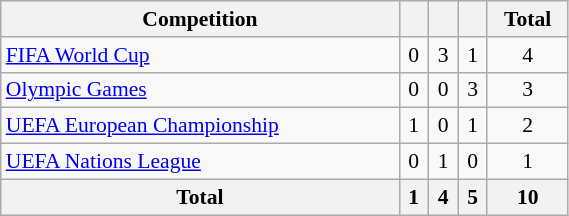<table class="wikitable" style="width:30%; font-size:90%; text-align:center;">
<tr>
<th>Competition</th>
<th></th>
<th></th>
<th></th>
<th>Total</th>
</tr>
<tr>
<td align=left><a href='#'>FIFA World Cup</a></td>
<td>0</td>
<td>3</td>
<td>1</td>
<td>4</td>
</tr>
<tr>
<td align="left"><a href='#'>Olympic Games</a></td>
<td>0</td>
<td>0</td>
<td>3</td>
<td>3</td>
</tr>
<tr>
<td align="left"><a href='#'>UEFA European Championship</a></td>
<td>1</td>
<td>0</td>
<td>1</td>
<td>2</td>
</tr>
<tr>
<td align="left"><a href='#'>UEFA Nations League</a></td>
<td>0</td>
<td>1</td>
<td>0</td>
<td>1</td>
</tr>
<tr>
<th>Total</th>
<th>1</th>
<th>4</th>
<th>5</th>
<th>10</th>
</tr>
</table>
